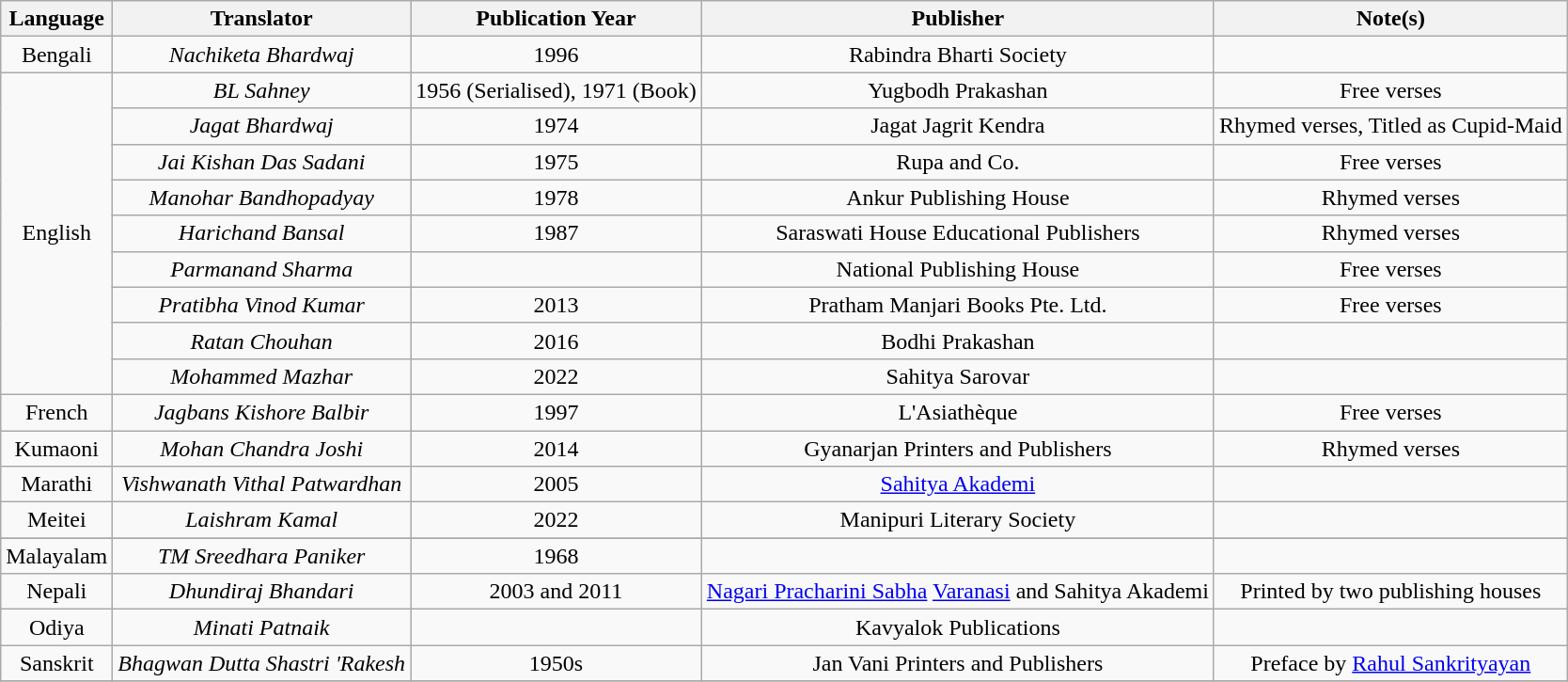<table class="wikitable" style="text-align: center;">
<tr>
<th>Language</th>
<th>Translator</th>
<th>Publication Year</th>
<th>Publisher</th>
<th>Note(s)</th>
</tr>
<tr>
<td>Bengali</td>
<td><em>Nachiketa Bhardwaj</em></td>
<td>1996</td>
<td>Rabindra Bharti Society</td>
</tr>
<tr>
<td rowspan="9">English</td>
<td><em>BL Sahney</em></td>
<td>1956 (Serialised), 1971 (Book)</td>
<td>Yugbodh Prakashan</td>
<td>Free verses</td>
</tr>
<tr>
<td><em>Jagat Bhardwaj</em></td>
<td>1974</td>
<td>Jagat Jagrit Kendra</td>
<td>Rhymed verses, Titled as Cupid-Maid</td>
</tr>
<tr>
<td><em>Jai Kishan Das Sadani</em></td>
<td>1975</td>
<td>Rupa and Co.</td>
<td>Free verses</td>
</tr>
<tr>
<td><em>Manohar Bandhopadyay</em></td>
<td>1978</td>
<td>Ankur Publishing House</td>
<td>Rhymed verses</td>
</tr>
<tr>
<td><em>Harichand Bansal</em></td>
<td>1987</td>
<td>Saraswati House Educational Publishers</td>
<td>Rhymed verses</td>
</tr>
<tr>
<td><em>Parmanand Sharma</em></td>
<td></td>
<td>National Publishing House</td>
<td>Free verses</td>
</tr>
<tr>
<td><em>Pratibha Vinod Kumar</em></td>
<td>2013</td>
<td>Pratham Manjari Books Pte. Ltd.</td>
<td>Free verses</td>
</tr>
<tr>
<td><em>Ratan Chouhan</em></td>
<td>2016</td>
<td>Bodhi Prakashan</td>
<td></td>
</tr>
<tr>
<td><em>Mohammed Mazhar</em></td>
<td>2022</td>
<td>Sahitya Sarovar</td>
</tr>
<tr>
<td>French</td>
<td><em>Jagbans Kishore Balbir</em></td>
<td>1997</td>
<td>L'Asiathèque</td>
<td>Free verses</td>
</tr>
<tr>
<td>Kumaoni</td>
<td><em>Mohan Chandra Joshi</em></td>
<td>2014</td>
<td>Gyanarjan Printers and Publishers</td>
<td>Rhymed verses</td>
</tr>
<tr>
<td>Marathi</td>
<td><em>Vishwanath Vithal Patwardhan</em></td>
<td>2005</td>
<td><a href='#'>Sahitya Akademi</a></td>
<td></td>
</tr>
<tr>
<td>Meitei</td>
<td><em>Laishram Kamal</em></td>
<td>2022</td>
<td>Manipuri Literary Society</td>
<td></td>
</tr>
<tr>
</tr>
<tr>
<td>Malayalam</td>
<td><em>TM Sreedhara Paniker</em></td>
<td>1968</td>
<td></td>
<td></td>
</tr>
<tr>
<td>Nepali</td>
<td><em>Dhundiraj Bhandari</em></td>
<td>2003 and 2011</td>
<td><a href='#'>Nagari Pracharini Sabha</a> <a href='#'>Varanasi</a> and Sahitya Akademi</td>
<td>Printed by two publishing houses</td>
</tr>
<tr>
<td>Odiya</td>
<td><em>Minati Patnaik</em></td>
<td></td>
<td>Kavyalok Publications</td>
<td></td>
</tr>
<tr>
<td>Sanskrit</td>
<td><em>Bhagwan Dutta Shastri 'Rakesh<strong></td>
<td>1950s</td>
<td>Jan Vani Printers and Publishers</td>
<td>Preface by <a href='#'>Rahul Sankrityayan</a></td>
</tr>
<tr>
</tr>
</table>
